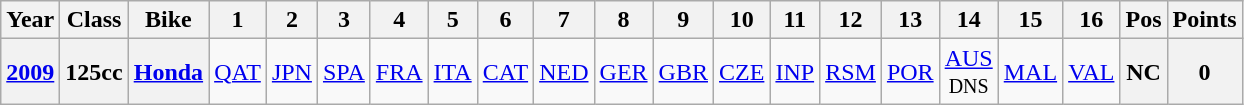<table class="wikitable" style="text-align:center">
<tr>
<th>Year</th>
<th>Class</th>
<th>Bike</th>
<th>1</th>
<th>2</th>
<th>3</th>
<th>4</th>
<th>5</th>
<th>6</th>
<th>7</th>
<th>8</th>
<th>9</th>
<th>10</th>
<th>11</th>
<th>12</th>
<th>13</th>
<th>14</th>
<th>15</th>
<th>16</th>
<th>Pos</th>
<th>Points</th>
</tr>
<tr>
<th align="left"><a href='#'>2009</a></th>
<th align="left">125cc</th>
<th align="left"><a href='#'>Honda</a></th>
<td><a href='#'>QAT</a></td>
<td><a href='#'>JPN</a></td>
<td><a href='#'>SPA</a></td>
<td><a href='#'>FRA</a></td>
<td><a href='#'>ITA</a></td>
<td><a href='#'>CAT</a></td>
<td><a href='#'>NED</a></td>
<td><a href='#'>GER</a></td>
<td><a href='#'>GBR</a></td>
<td><a href='#'>CZE</a></td>
<td><a href='#'>INP</a></td>
<td><a href='#'>RSM</a></td>
<td><a href='#'>POR</a></td>
<td><a href='#'>AUS</a><br><small>DNS</small></td>
<td><a href='#'>MAL</a></td>
<td><a href='#'>VAL</a></td>
<th>NC</th>
<th>0</th>
</tr>
</table>
